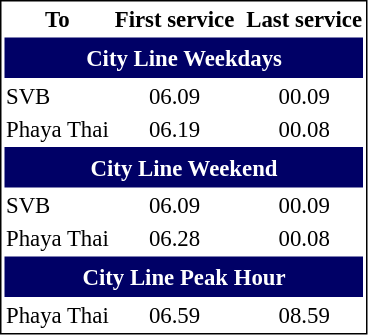<table style="text-align:centre; font-size:95%; border:1px solid black">
<tr>
<th>To</th>
<th colspan="1">First service</th>
<th></th>
<th>Last service</th>
</tr>
<tr>
<th colspan="7" style="background-color:#000066;color:white; height:25px">City Line Weekdays</th>
</tr>
<tr>
<td>SVB</td>
<td style="text-align:center">06.09</td>
<td></td>
<td style="text-align:center">00.09</td>
</tr>
<tr>
<td>Phaya Thai</td>
<td style="text-align:center">06.19</td>
<td></td>
<td style="text-align:center">00.08</td>
</tr>
<tr>
<th colspan="7" style="background-color:#000066;color:white; height:25px">City Line Weekend</th>
</tr>
<tr>
<td>SVB</td>
<td style="text-align:center">06.09</td>
<td></td>
<td style="text-align:center">00.09</td>
</tr>
<tr>
<td>Phaya Thai</td>
<td style="text-align:center">06.28</td>
<td></td>
<td style="text-align:center">00.08</td>
</tr>
<tr>
<th colspan="7" style="background-color:#000066;color:white; height:25px">City Line Peak Hour</th>
</tr>
<tr>
<td>Phaya Thai</td>
<td style="text-align:center">06.59</td>
<td></td>
<td style="text-align:center">08.59</td>
</tr>
</table>
